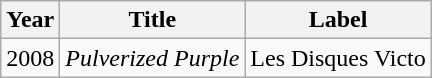<table class="wikitable">
<tr>
<th>Year</th>
<th>Title</th>
<th>Label</th>
</tr>
<tr>
<td>2008</td>
<td><em>Pulverized Purple</em></td>
<td>Les Disques Victo</td>
</tr>
</table>
